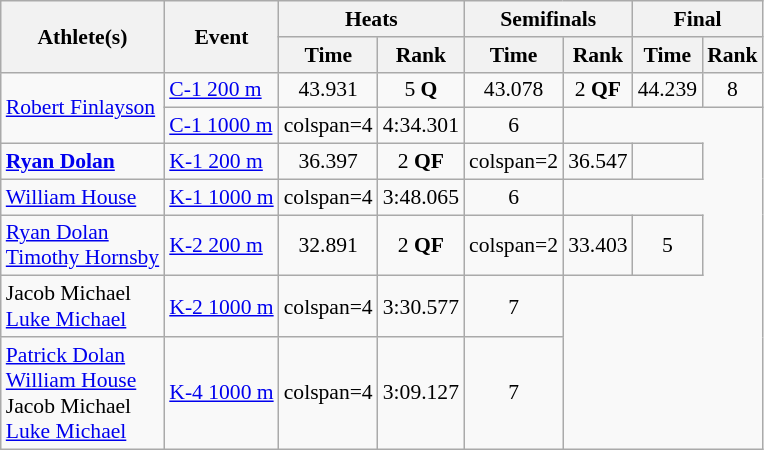<table class="wikitable" style="font-size:90%">
<tr>
<th rowspan=2>Athlete(s)</th>
<th rowspan=2>Event</th>
<th colspan=2>Heats</th>
<th colspan=2>Semifinals</th>
<th colspan=2>Final</th>
</tr>
<tr>
<th>Time</th>
<th>Rank</th>
<th>Time</th>
<th>Rank</th>
<th>Time</th>
<th>Rank</th>
</tr>
<tr align=center>
<td align=left rowspan=2><a href='#'>Robert Finlayson</a></td>
<td align=left><a href='#'>C-1 200 m</a></td>
<td>43.931</td>
<td>5 <strong>Q</strong></td>
<td>43.078</td>
<td>2 <strong>QF</strong></td>
<td>44.239</td>
<td>8</td>
</tr>
<tr align=center>
<td align=left><a href='#'>C-1 1000 m</a></td>
<td>colspan=4 </td>
<td>4:34.301</td>
<td>6</td>
</tr>
<tr align=center>
<td align=left><strong><a href='#'>Ryan Dolan</a></strong></td>
<td align=left><a href='#'>K-1 200 m</a></td>
<td>36.397</td>
<td>2 <strong>QF</strong></td>
<td>colspan=2 </td>
<td>36.547</td>
<td></td>
</tr>
<tr align=center>
<td align=left><a href='#'>William House</a></td>
<td align=left><a href='#'>K-1 1000 m</a></td>
<td>colspan=4 </td>
<td>3:48.065</td>
<td>6</td>
</tr>
<tr align=center>
<td align=left><a href='#'>Ryan Dolan</a><br><a href='#'>Timothy Hornsby</a></td>
<td align=left><a href='#'>K-2 200 m</a></td>
<td>32.891</td>
<td>2 <strong>QF</strong></td>
<td>colspan=2 </td>
<td>33.403</td>
<td>5</td>
</tr>
<tr align=center>
<td align=left>Jacob Michael<br><a href='#'>Luke Michael</a></td>
<td><a href='#'>K-2 1000 m</a></td>
<td>colspan=4 </td>
<td>3:30.577</td>
<td>7</td>
</tr>
<tr align=center>
<td align=left><a href='#'>Patrick Dolan</a><br><a href='#'>William House</a><br>Jacob Michael<br><a href='#'>Luke Michael</a></td>
<td align=left><a href='#'>K-4 1000 m</a></td>
<td>colspan=4 </td>
<td>3:09.127</td>
<td>7</td>
</tr>
</table>
